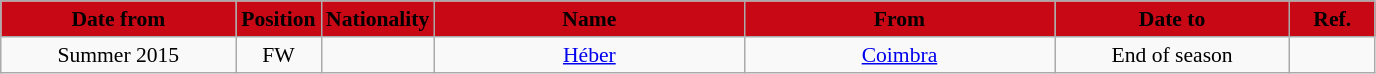<table class="wikitable"  style="text-align:center; font-size:90%; ">
<tr>
<th style="background:#C80815; color:black; width:150px;">Date from</th>
<th style="background:#C80815; color:black; width:50px;">Position</th>
<th style="background:#C80815; color:black; width:50px;">Nationality</th>
<th style="background:#C80815; color:black; width:200px;">Name</th>
<th style="background:#C80815; color:black; width:200px;">From</th>
<th style="background:#C80815; color:black; width:150px;">Date to</th>
<th style="background:#C80815; color:black; width:50px;">Ref.</th>
</tr>
<tr>
<td>Summer 2015</td>
<td>FW</td>
<td></td>
<td><a href='#'>Héber</a></td>
<td><a href='#'>Coimbra</a></td>
<td>End of season</td>
<td></td>
</tr>
</table>
